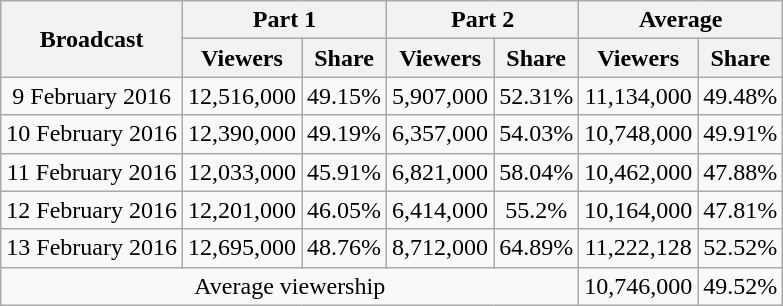<table class="wikitable" style="font-size:100%; text-align:center">
<tr>
<th rowspan="2">Broadcast</th>
<th colspan="2">Part 1</th>
<th colspan="2">Part 2</th>
<th colspan="2">Average</th>
</tr>
<tr>
<th>Viewers</th>
<th>Share</th>
<th>Viewers</th>
<th>Share</th>
<th>Viewers</th>
<th>Share</th>
</tr>
<tr>
<td>9 February 2016</td>
<td>12,516,000</td>
<td>49.15%</td>
<td>5,907,000</td>
<td>52.31%</td>
<td>11,134,000</td>
<td>49.48%</td>
</tr>
<tr>
<td>10 February 2016</td>
<td>12,390,000</td>
<td>49.19%</td>
<td>6,357,000</td>
<td>54.03%</td>
<td>10,748,000</td>
<td>49.91%</td>
</tr>
<tr>
<td>11 February 2016</td>
<td>12,033,000</td>
<td>45.91%</td>
<td>6,821,000</td>
<td>58.04%</td>
<td>10,462,000</td>
<td>47.88%</td>
</tr>
<tr>
<td>12 February 2016</td>
<td>12,201,000</td>
<td>46.05%</td>
<td>6,414,000</td>
<td>55.2%</td>
<td>10,164,000</td>
<td>47.81%</td>
</tr>
<tr>
<td>13 February 2016</td>
<td>12,695,000</td>
<td>48.76%</td>
<td>8,712,000</td>
<td>64.89%</td>
<td>11,222,128</td>
<td>52.52%</td>
</tr>
<tr>
<td colspan=5>Average viewership</td>
<td>10,746,000</td>
<td>49.52%</td>
</tr>
</table>
